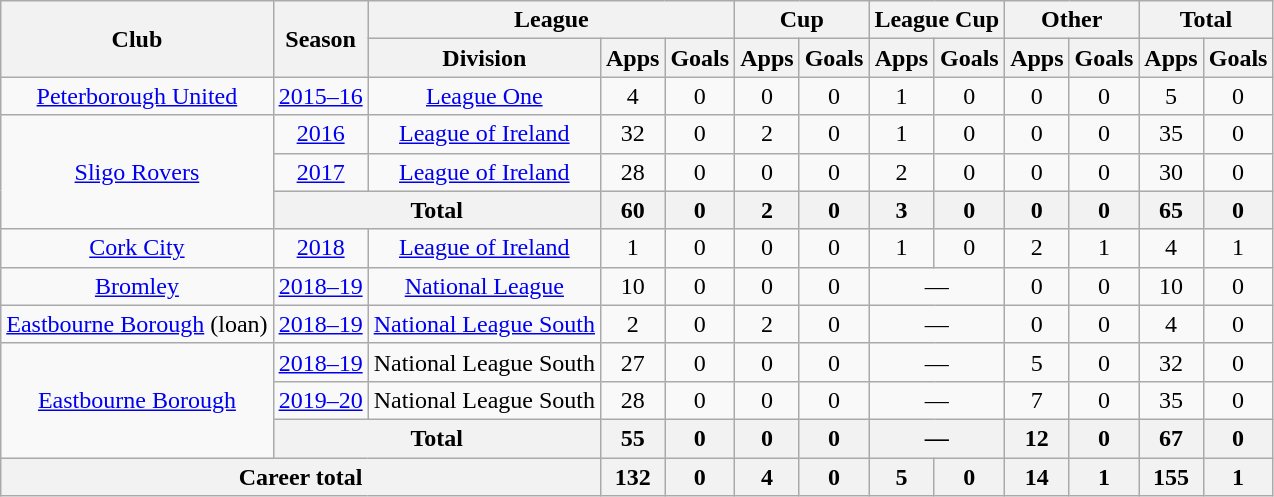<table class="wikitable" style="text-align: center;">
<tr>
<th rowspan="2">Club</th>
<th rowspan="2">Season</th>
<th colspan="3">League</th>
<th colspan="2">Cup</th>
<th colspan="2">League Cup</th>
<th colspan="2">Other</th>
<th colspan="2">Total</th>
</tr>
<tr>
<th>Division</th>
<th>Apps</th>
<th>Goals</th>
<th>Apps</th>
<th>Goals</th>
<th>Apps</th>
<th>Goals</th>
<th>Apps</th>
<th>Goals</th>
<th>Apps</th>
<th>Goals</th>
</tr>
<tr>
<td rowspan="1"><a href='#'>Peterborough United</a></td>
<td><a href='#'>2015–16</a></td>
<td><a href='#'>League One</a></td>
<td>4</td>
<td>0</td>
<td>0</td>
<td>0</td>
<td>1</td>
<td>0</td>
<td>0</td>
<td>0</td>
<td>5</td>
<td>0</td>
</tr>
<tr>
<td rowspan="3"><a href='#'>Sligo Rovers</a></td>
<td><a href='#'>2016</a></td>
<td><a href='#'>League of Ireland</a></td>
<td>32</td>
<td>0</td>
<td>2</td>
<td>0</td>
<td>1</td>
<td>0</td>
<td>0</td>
<td>0</td>
<td>35</td>
<td>0</td>
</tr>
<tr>
<td><a href='#'>2017</a></td>
<td><a href='#'>League of Ireland</a></td>
<td>28</td>
<td>0</td>
<td>0</td>
<td>0</td>
<td>2</td>
<td>0</td>
<td>0</td>
<td>0</td>
<td>30</td>
<td>0</td>
</tr>
<tr>
<th colspan="2">Total</th>
<th>60</th>
<th>0</th>
<th>2</th>
<th>0</th>
<th>3</th>
<th>0</th>
<th>0</th>
<th>0</th>
<th>65</th>
<th>0</th>
</tr>
<tr>
<td><a href='#'>Cork City</a></td>
<td><a href='#'>2018</a></td>
<td><a href='#'>League of Ireland</a></td>
<td>1</td>
<td>0</td>
<td>0</td>
<td>0</td>
<td>1</td>
<td>0</td>
<td>2</td>
<td>1</td>
<td>4</td>
<td>1</td>
</tr>
<tr>
<td><a href='#'>Bromley</a></td>
<td><a href='#'>2018–19</a></td>
<td><a href='#'>National League</a></td>
<td>10</td>
<td>0</td>
<td>0</td>
<td>0</td>
<td colspan=2>—</td>
<td>0</td>
<td>0</td>
<td>10</td>
<td>0</td>
</tr>
<tr>
<td><a href='#'>Eastbourne Borough</a> (loan)</td>
<td><a href='#'>2018–19</a></td>
<td><a href='#'>National League South</a></td>
<td>2</td>
<td>0</td>
<td>2</td>
<td>0</td>
<td colspan=2>—</td>
<td>0</td>
<td>0</td>
<td>4</td>
<td>0</td>
</tr>
<tr>
<td rowspan="3"><a href='#'>Eastbourne Borough</a></td>
<td><a href='#'>2018–19</a></td>
<td>National League South</td>
<td>27</td>
<td>0</td>
<td>0</td>
<td>0</td>
<td colspan=2>—</td>
<td>5</td>
<td>0</td>
<td>32</td>
<td>0</td>
</tr>
<tr>
<td><a href='#'>2019–20</a></td>
<td>National League South</td>
<td>28</td>
<td>0</td>
<td>0</td>
<td>0</td>
<td colspan=2>—</td>
<td>7</td>
<td>0</td>
<td>35</td>
<td>0</td>
</tr>
<tr>
<th colspan=2>Total</th>
<th>55</th>
<th>0</th>
<th>0</th>
<th>0</th>
<th colspan=2>—</th>
<th>12</th>
<th>0</th>
<th>67</th>
<th>0</th>
</tr>
<tr>
<th colspan="3">Career total</th>
<th>132</th>
<th>0</th>
<th>4</th>
<th>0</th>
<th>5</th>
<th>0</th>
<th>14</th>
<th>1</th>
<th>155</th>
<th>1</th>
</tr>
</table>
